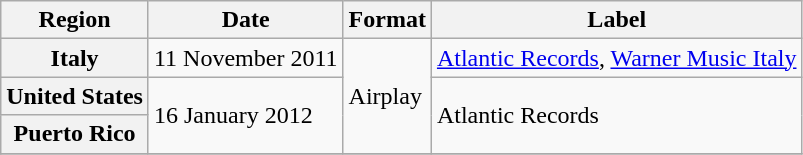<table class="wikitable plainrowheaders">
<tr>
<th>Region</th>
<th>Date</th>
<th>Format</th>
<th>Label</th>
</tr>
<tr>
<th scope="row">Italy</th>
<td>11 November 2011</td>
<td rowspan="3">Airplay</td>
<td><a href='#'>Atlantic Records</a>, <a href='#'>Warner Music Italy</a></td>
</tr>
<tr>
<th scope="row">United States</th>
<td rowspan="2">16 January 2012</td>
<td rowspan="2">Atlantic Records</td>
</tr>
<tr>
<th scope="row">Puerto Rico</th>
</tr>
<tr>
</tr>
</table>
